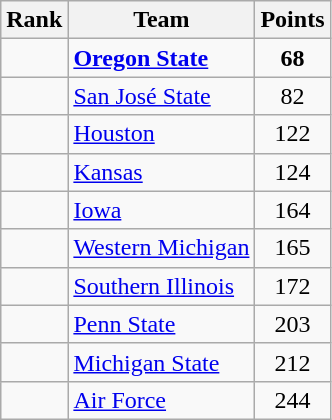<table class="wikitable sortable" style="text-align:center">
<tr>
<th>Rank</th>
<th>Team</th>
<th>Points</th>
</tr>
<tr>
<td></td>
<td align=left><strong><a href='#'>Oregon State</a></strong></td>
<td><strong>68</strong></td>
</tr>
<tr>
<td></td>
<td align=left><a href='#'>San José State</a></td>
<td>82</td>
</tr>
<tr>
<td></td>
<td align=left><a href='#'>Houston</a></td>
<td>122</td>
</tr>
<tr>
<td></td>
<td align=left><a href='#'>Kansas</a></td>
<td>124</td>
</tr>
<tr>
<td></td>
<td align=left><a href='#'>Iowa</a></td>
<td>164</td>
</tr>
<tr>
<td></td>
<td align=left><a href='#'>Western Michigan</a></td>
<td>165</td>
</tr>
<tr>
<td></td>
<td align=left><a href='#'>Southern Illinois</a></td>
<td>172</td>
</tr>
<tr>
<td></td>
<td align=left><a href='#'>Penn State</a></td>
<td>203</td>
</tr>
<tr>
<td></td>
<td align=left><a href='#'>Michigan State</a></td>
<td>212</td>
</tr>
<tr>
<td></td>
<td align=left><a href='#'>Air Force</a></td>
<td>244</td>
</tr>
</table>
